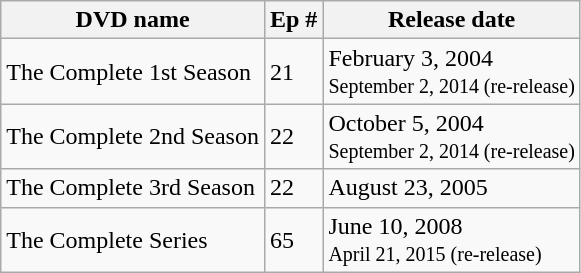<table class="wikitable">
<tr>
<th>DVD name</th>
<th>Ep #</th>
<th>Release date</th>
</tr>
<tr>
<td>The Complete 1st Season</td>
<td>21</td>
<td>February 3, 2004<br> <small>September 2, 2014 (re-release)</small></td>
</tr>
<tr>
<td>The Complete 2nd Season</td>
<td>22</td>
<td>October 5, 2004<br> <small>September 2, 2014 (re-release)</small></td>
</tr>
<tr>
<td>The Complete 3rd Season</td>
<td>22</td>
<td>August 23, 2005</td>
</tr>
<tr>
<td>The Complete Series</td>
<td>65</td>
<td>June 10, 2008<br> <small>April 21, 2015 (re-release)</small></td>
</tr>
</table>
